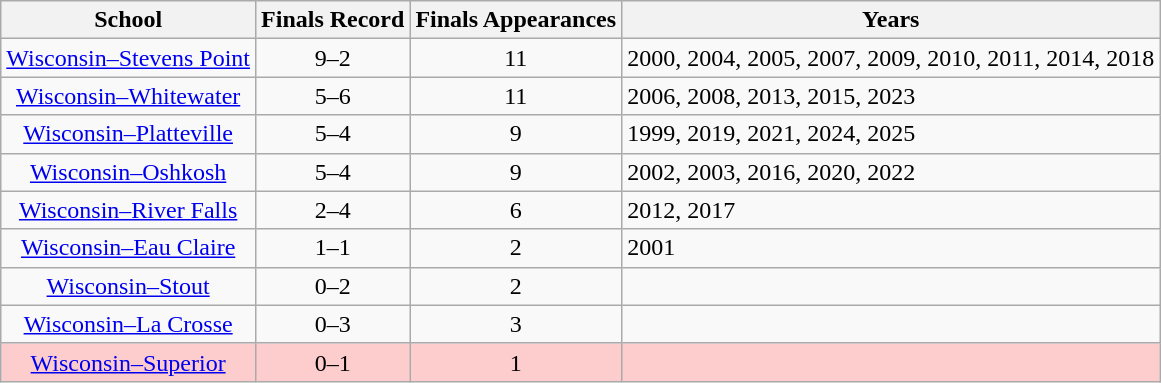<table class="wikitable sortable" style="text-align:center;">
<tr>
<th>School</th>
<th>Finals Record</th>
<th>Finals Appearances</th>
<th class=unsortable>Years</th>
</tr>
<tr>
<td><a href='#'>Wisconsin–Stevens Point</a></td>
<td>9–2</td>
<td>11</td>
<td align=left>2000, 2004, 2005, 2007, 2009, 2010, 2011, 2014, 2018</td>
</tr>
<tr>
<td><a href='#'>Wisconsin–Whitewater</a></td>
<td>5–6</td>
<td>11</td>
<td align=left>2006, 2008, 2013, 2015, 2023</td>
</tr>
<tr>
<td><a href='#'>Wisconsin–Platteville</a></td>
<td>5–4</td>
<td>9</td>
<td align=left>1999, 2019, 2021, 2024, 2025</td>
</tr>
<tr>
<td><a href='#'>Wisconsin–Oshkosh</a></td>
<td>5–4</td>
<td>9</td>
<td align=left>2002, 2003, 2016, 2020, 2022</td>
</tr>
<tr>
<td><a href='#'>Wisconsin–River Falls</a></td>
<td>2–4</td>
<td>6</td>
<td align=left>2012, 2017</td>
</tr>
<tr>
<td><a href='#'>Wisconsin–Eau Claire</a></td>
<td>1–1</td>
<td>2</td>
<td align=left>2001</td>
</tr>
<tr>
<td><a href='#'>Wisconsin–Stout</a></td>
<td>0–2</td>
<td>2</td>
<td align=left></td>
</tr>
<tr>
<td><a href='#'>Wisconsin–La Crosse</a></td>
<td>0–3</td>
<td>3</td>
<td align=left></td>
</tr>
<tr bgcolor=#fdcccc>
<td><a href='#'>Wisconsin–Superior</a></td>
<td>0–1</td>
<td>1</td>
<td align=left></td>
</tr>
</table>
